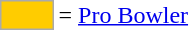<table>
<tr>
<td style="background-color:#FFCC00; border:1px solid #aaaaaa; width:2em;"></td>
<td>= <a href='#'>Pro Bowler</a> </td>
</tr>
</table>
